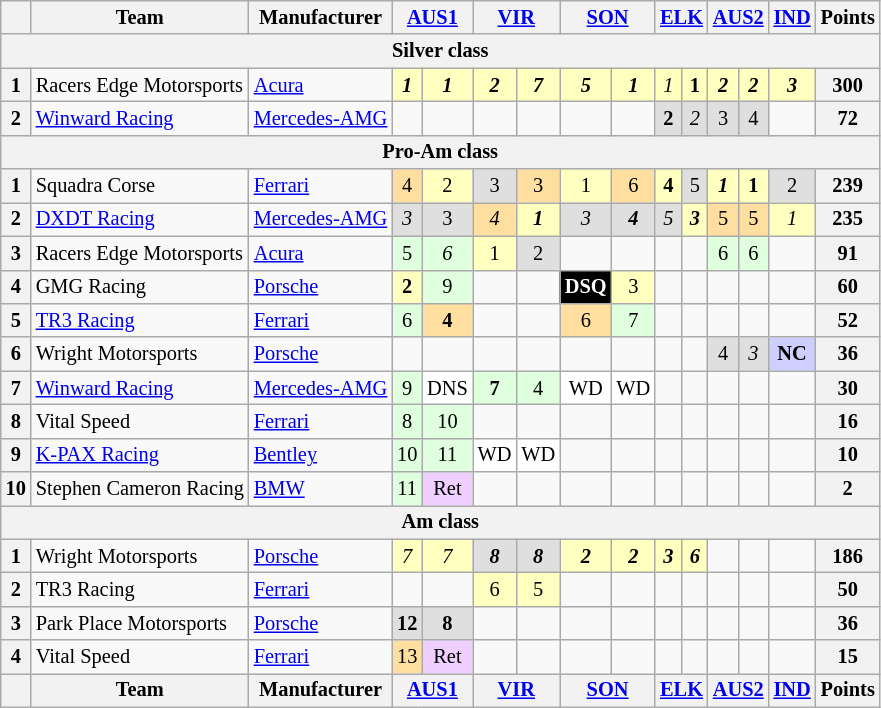<table class="wikitable" style="font-size: 85%; text-align:center;">
<tr>
<th></th>
<th>Team</th>
<th>Manufacturer</th>
<th colspan=2><a href='#'>AUS1</a><br></th>
<th colspan=2><a href='#'>VIR</a><br></th>
<th colspan=2><a href='#'>SON</a><br></th>
<th colspan=2><a href='#'>ELK</a><br></th>
<th colspan=2><a href='#'>AUS2</a><br></th>
<th><a href='#'>IND</a><br></th>
<th>Points</th>
</tr>
<tr>
<th colspan=15>Silver class</th>
</tr>
<tr>
<th>1</th>
<td align=left> Racers Edge Motorsports</td>
<td align=left><a href='#'>Acura</a></td>
<td style="background:#FFFFBF;"><strong><em>1</em></strong></td>
<td style="background:#FFFFBF;"><strong><em>1</em></strong></td>
<td style="background:#FFFFBF;"><strong><em>2</em></strong></td>
<td style="background:#FFFFBF;"><strong><em>7</em></strong></td>
<td style="background:#FFFFBF;"><strong><em>5</em></strong></td>
<td style="background:#FFFFBF;"><strong><em>1</em></strong></td>
<td style="background:#FFFFBF;"><em>1</em></td>
<td style="background:#FFFFBF;"><strong>1</strong></td>
<td style="background:#FFFFBF;"><strong><em>2</em></strong></td>
<td style="background:#FFFFBF;"><strong><em>2</em></strong></td>
<td style="background:#FFFFBF;"><strong><em>3</em></strong></td>
<th>300</th>
</tr>
<tr>
<th>2</th>
<td align=left> <a href='#'>Winward Racing</a></td>
<td align=left><a href='#'>Mercedes-AMG</a></td>
<td></td>
<td></td>
<td></td>
<td></td>
<td></td>
<td></td>
<td style="background:#DFDFDF;"><strong>2</strong></td>
<td style="background:#DFDFDF;"><em>2</em></td>
<td style="background:#DFDFDF;">3</td>
<td style="background:#DFDFDF;">4</td>
<td></td>
<th>72</th>
</tr>
<tr>
<th colspan=15>Pro-Am class</th>
</tr>
<tr>
<th>1</th>
<td align=left> Squadra Corse</td>
<td align=left><a href='#'>Ferrari</a></td>
<td style="background:#FFDF9F;">4</td>
<td style="background:#FFFFBF;">2</td>
<td style="background:#DFDFDF;">3</td>
<td style="background:#FFDF9F;">3</td>
<td style="background:#FFFFBF;">1</td>
<td style="background:#FFDF9F;">6</td>
<td style="background:#FFFFBF;"><strong>4</strong></td>
<td style="background:#DFDFDF;">5</td>
<td style="background:#FFFFBF;"><strong><em>1</em></strong></td>
<td style="background:#FFFFBF;"><strong>1</strong></td>
<td style="background:#DFDFDF;">2</td>
<th>239</th>
</tr>
<tr>
<th>2</th>
<td align=left> <a href='#'>DXDT Racing</a></td>
<td align=left><a href='#'>Mercedes-AMG</a></td>
<td style="background:#DFDFDF;"><em>3</em></td>
<td style="background:#DFDFDF;">3</td>
<td style="background:#FFDF9F;"><em>4</em></td>
<td style="background:#FFFFBF;"><strong><em>1</em></strong></td>
<td style="background:#DFDFDF;"><em>3</em></td>
<td style="background:#DFDFDF;"><strong><em>4</em></strong></td>
<td style="background:#DFDFDF;"><em>5</em></td>
<td style="background:#FFFFBF;"><strong><em>3</em></strong></td>
<td style="background:#FFDF9F;">5</td>
<td style="background:#FFDF9F;">5</td>
<td style="background:#FFFFBF;"><em>1</em></td>
<th>235</th>
</tr>
<tr>
<th>3</th>
<td align=left> Racers Edge Motorsports</td>
<td align=left><a href='#'>Acura</a></td>
<td style="background:#DFFFDF;">5</td>
<td style="background:#DFFFDF;"><em>6</em></td>
<td style="background:#FFFFBF;">1</td>
<td style="background:#DFDFDF;">2</td>
<td></td>
<td></td>
<td></td>
<td></td>
<td style="background:#DFFFDF;">6</td>
<td style="background:#DFFFDF;">6</td>
<td></td>
<th>91</th>
</tr>
<tr>
<th>4</th>
<td align=left> GMG Racing</td>
<td align=left><a href='#'>Porsche</a></td>
<td style="background:#FFFFBF;"><strong>2</strong></td>
<td style="background:#DFFFDF;">9</td>
<td></td>
<td></td>
<td style="background:#000000; color:#FFFFFF;"><strong>DSQ</strong></td>
<td style="background:#FFFFBF;">3</td>
<td></td>
<td></td>
<td></td>
<td></td>
<td></td>
<th>60</th>
</tr>
<tr>
<th>5</th>
<td align=left> <a href='#'>TR3 Racing</a></td>
<td align=left><a href='#'>Ferrari</a></td>
<td style="background:#DFFFDF;">6</td>
<td style="background:#FFDF9F;"><strong>4</strong></td>
<td></td>
<td></td>
<td style="background:#FFDF9F;">6</td>
<td style="background:#DFFFDF;">7</td>
<td></td>
<td></td>
<td></td>
<td></td>
<td></td>
<th>52</th>
</tr>
<tr>
<th>6</th>
<td align=left> Wright Motorsports</td>
<td align=left><a href='#'>Porsche</a></td>
<td></td>
<td></td>
<td></td>
<td></td>
<td></td>
<td></td>
<td></td>
<td></td>
<td style="background:#DFDFDF;">4</td>
<td style="background:#DFDFDF;"><em>3</em></td>
<td style="background:#CFCFFF;"><strong>NC</strong></td>
<th>36</th>
</tr>
<tr>
<th>7</th>
<td align=left> <a href='#'>Winward Racing</a></td>
<td align=left><a href='#'>Mercedes-AMG</a></td>
<td style="background:#DFFFDF;">9</td>
<td style="background:#FFFFFF;">DNS</td>
<td style="background:#DFFFDF;"><strong>7</strong></td>
<td style="background:#DFFFDF;">4</td>
<td style="background:#FFFFFF;">WD</td>
<td style="background:#FFFFFF;">WD</td>
<td></td>
<td></td>
<td></td>
<td></td>
<td></td>
<th>30</th>
</tr>
<tr>
<th>8</th>
<td align=left> Vital Speed</td>
<td align=left><a href='#'>Ferrari</a></td>
<td style="background:#DFFFDF;">8</td>
<td style="background:#DFFFDF;">10</td>
<td></td>
<td></td>
<td></td>
<td></td>
<td></td>
<td></td>
<td></td>
<td></td>
<td></td>
<th>16</th>
</tr>
<tr>
<th>9</th>
<td align=left> <a href='#'>K-PAX Racing</a></td>
<td align=left><a href='#'>Bentley</a></td>
<td style="background:#DFFFDF;">10</td>
<td style="background:#DFFFDF;">11</td>
<td style="background:#FFFFFF;">WD</td>
<td style="background:#FFFFFF;">WD</td>
<td></td>
<td></td>
<td></td>
<td></td>
<td></td>
<td></td>
<td></td>
<th>10</th>
</tr>
<tr>
<th>10</th>
<td align=left> Stephen Cameron Racing</td>
<td align=left><a href='#'>BMW</a></td>
<td style="background:#DFFFDF;">11</td>
<td style="background:#EFCFFF;">Ret</td>
<td></td>
<td></td>
<td></td>
<td></td>
<td></td>
<td></td>
<td></td>
<td></td>
<td></td>
<th>2</th>
</tr>
<tr>
<th colspan=15>Am class</th>
</tr>
<tr>
<th>1</th>
<td align=left> Wright Motorsports</td>
<td align=left><a href='#'>Porsche</a></td>
<td style="background:#FFFFBF;"><em>7</em></td>
<td style="background:#FFFFBF;"><em>7</em></td>
<td style="background:#DFDFDF;"><strong><em>8</em></strong></td>
<td style="background:#DFDFDF;"><strong><em>8</em></strong></td>
<td style="background:#FFFFBF;"><strong><em>2</em></strong></td>
<td style="background:#FFFFBF;"><strong><em>2</em></strong></td>
<td style="background:#FFFFBF;"><strong><em>3</em></strong></td>
<td style="background:#FFFFBF;"><strong><em>6</em></strong></td>
<td></td>
<td></td>
<td></td>
<th>186</th>
</tr>
<tr>
<th>2</th>
<td align=left> TR3 Racing</td>
<td align=left><a href='#'>Ferrari</a></td>
<td></td>
<td></td>
<td style="background:#FFFFBF;">6</td>
<td style="background:#FFFFBF;">5</td>
<td></td>
<td></td>
<td></td>
<td></td>
<td></td>
<td></td>
<td></td>
<th>50</th>
</tr>
<tr>
<th>3</th>
<td align=left> Park Place Motorsports</td>
<td align=left><a href='#'>Porsche</a></td>
<td style="background:#DFDFDF;"><strong>12</strong></td>
<td style="background:#DFDFDF;"><strong>8</strong></td>
<td></td>
<td></td>
<td></td>
<td></td>
<td></td>
<td></td>
<td></td>
<td></td>
<td></td>
<th>36</th>
</tr>
<tr>
<th>4</th>
<td align=left> Vital Speed</td>
<td align=left><a href='#'>Ferrari</a></td>
<td style="background:#FFDF9F;">13</td>
<td style="background:#EFCFFF;">Ret</td>
<td></td>
<td></td>
<td></td>
<td></td>
<td></td>
<td></td>
<td></td>
<td></td>
<td></td>
<th>15</th>
</tr>
<tr valign="top">
<th valign=middle></th>
<th valign=middle>Team</th>
<th valign=middle>Manufacturer</th>
<th colspan=2><a href='#'>AUS1</a><br></th>
<th colspan=2><a href='#'>VIR</a><br></th>
<th colspan=2><a href='#'>SON</a><br></th>
<th colspan=2><a href='#'>ELK</a><br></th>
<th colspan=2><a href='#'>AUS2</a><br></th>
<th><a href='#'>IND</a><br></th>
<th valign=middle>Points</th>
</tr>
</table>
